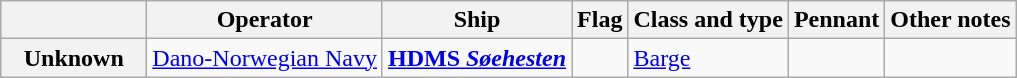<table Class="wikitable">
<tr>
<th width="90"></th>
<th>Operator</th>
<th>Ship</th>
<th>Flag</th>
<th>Class and type</th>
<th>Pennant</th>
<th>Other notes</th>
</tr>
<tr ---->
<th>Unknown</th>
<td><a href='#'>Dano-Norwegian Navy</a></td>
<td><a href='#'><strong>HDMS <em>Søehesten<strong><em></a></td>
<td></td>
<td><a href='#'>Barge</a></td>
<td></td>
<td></td>
</tr>
</table>
